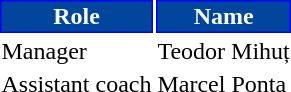<table class="toccolours">
<tr>
<th style="background:#00469c;color:#FFFFFF;border:1px solid #0000FF;">Role</th>
<th style="background:#00469c;color:#FFFFFF;border:1px solid #0000FF;">Name</th>
</tr>
<tr>
<td>Manager</td>
<td> Teodor Mihuț</td>
</tr>
<tr>
<td>Assistant coach</td>
<td> Marcel Ponta</td>
</tr>
</table>
